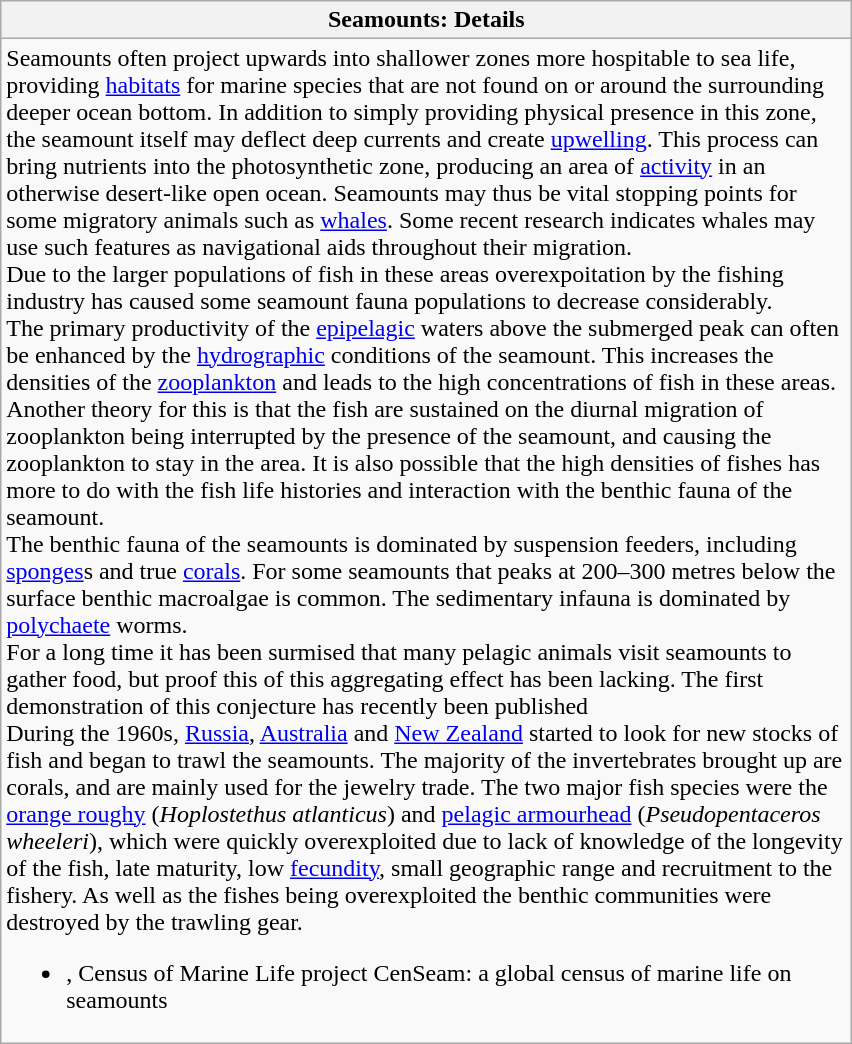<table class="wikitable collapsible collapsed">
<tr>
<th align="center" width="560px">Seamounts: Details</th>
</tr>
<tr>
<td>Seamounts often project upwards into shallower zones more hospitable to sea life, providing <a href='#'>habitats</a> for marine species that are not found on or around the surrounding deeper ocean bottom. In addition to simply providing physical presence in this zone, the seamount itself may deflect deep currents and create <a href='#'>upwelling</a>. This process can bring nutrients into the photosynthetic zone, producing an area of <a href='#'>activity</a> in an otherwise desert-like open ocean. Seamounts may thus be vital stopping points for some migratory animals such as <a href='#'>whales</a>. Some recent research indicates whales may use such features as navigational aids throughout their migration.<br>Due to the larger populations of fish in these areas overexpoitation by the fishing industry has caused some seamount fauna populations to decrease considerably.<br>The primary productivity of the <a href='#'>epipelagic</a> waters above the submerged peak can often be enhanced by the <a href='#'>hydrographic</a> conditions of the seamount. This increases the densities of the <a href='#'>zooplankton</a> and leads to the high concentrations of fish in these areas. Another theory for this is that the fish are sustained on the diurnal migration of zooplankton being interrupted by the presence of the seamount, and causing the zooplankton to stay in the area. It is also possible that the high densities of fishes has more to do with the fish life histories and interaction with the benthic fauna of the seamount.<br>The benthic fauna of the seamounts is dominated by suspension feeders, including <a href='#'>sponges</a>s and true <a href='#'>corals</a>. For some seamounts that peaks at 200–300 metres below the surface benthic macroalgae is common. The sedimentary infauna is dominated by <a href='#'>polychaete</a> worms.<br>For a long time it has been surmised that many pelagic animals visit seamounts to gather food, but proof this of this aggregating effect has been lacking. The first demonstration of this conjecture has recently been published <br>During the 1960s, <a href='#'>Russia</a>, <a href='#'>Australia</a> and <a href='#'>New Zealand</a> started to look for new stocks of fish and began to trawl the seamounts. The majority of the invertebrates brought up are corals, and are mainly used for the jewelry trade. The two major fish species were the <a href='#'>orange roughy</a> (<em>Hoplostethus atlanticus</em>) and <a href='#'>pelagic armourhead</a> (<em>Pseudopentaceros wheeleri</em>), which were quickly overexploited due to lack of knowledge of the longevity of the fish, late maturity, low <a href='#'>fecundity</a>, small geographic range and recruitment to the fishery. As well as the fishes being overexploited the benthic communities were destroyed by the trawling gear.<ul><li> , Census of Marine Life project CenSeam: a global census of marine life on seamounts</li></ul></td>
</tr>
</table>
